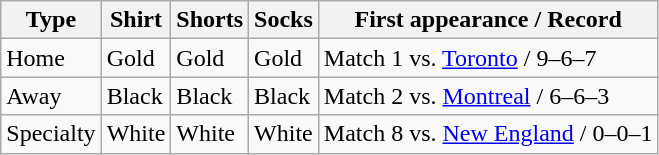<table class="wikitable">
<tr>
<th>Type</th>
<th>Shirt</th>
<th>Shorts</th>
<th>Socks</th>
<th>First appearance / Record</th>
</tr>
<tr>
<td>Home</td>
<td>Gold</td>
<td>Gold</td>
<td>Gold</td>
<td>Match 1 vs. <a href='#'>Toronto</a> / 9–6–7</td>
</tr>
<tr>
<td>Away</td>
<td>Black</td>
<td>Black</td>
<td>Black</td>
<td>Match 2 vs. <a href='#'>Montreal</a> / 6–6–3</td>
</tr>
<tr>
<td>Specialty</td>
<td>White</td>
<td>White</td>
<td>White</td>
<td>Match 8 vs. <a href='#'>New England</a> / 0–0–1</td>
</tr>
</table>
